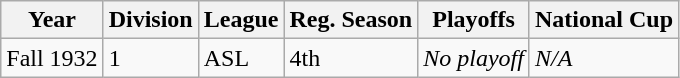<table class="wikitable">
<tr>
<th>Year</th>
<th>Division</th>
<th>League</th>
<th>Reg. Season</th>
<th>Playoffs</th>
<th>National Cup</th>
</tr>
<tr>
<td>Fall 1932</td>
<td>1</td>
<td>ASL</td>
<td>4th</td>
<td><em>No playoff</em></td>
<td><em>N/A</em></td>
</tr>
</table>
